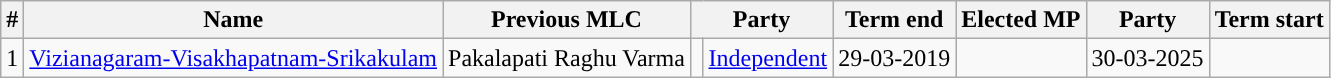<table class="wikitable" style="text-align:center;">
<tr>
<th>#</th>
<th>Name</th>
<th>Previous MLC</th>
<th colspan="2">Party</th>
<th>Term end</th>
<th>Elected MP</th>
<th colspan="2">Party</th>
<th>Term start</th>
</tr>
<tr>
<td>1</td>
<td><a href='#'>Vizianagaram-Visakhapatnam-Srikakulam</a></td>
<td>Pakalapati Raghu Varma</td>
<td width="1px"></td>
<td><a href='#'>Independent</a></td>
<td>29-03-2019</td>
<td></td>
<td>30-03-2025</td>
</tr>
</table>
